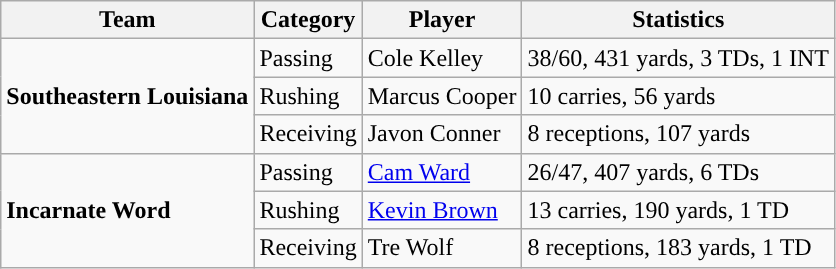<table class="wikitable" style="float: left;">
<tr>
<th>Team</th>
<th>Category</th>
<th>Player</th>
<th>Statistics</th>
</tr>
<tr>
<td rowspan=3><strong>Southeastern Louisiana</strong></td>
<td>Passing</td>
<td>Cole Kelley</td>
<td>38/60, 431 yards, 3 TDs, 1 INT</td>
</tr>
<tr>
<td>Rushing</td>
<td>Marcus Cooper</td>
<td>10 carries, 56 yards</td>
</tr>
<tr>
<td>Receiving</td>
<td>Javon Conner</td>
<td>8 receptions, 107 yards</td>
</tr>
<tr>
<td rowspan=3><strong>Incarnate Word</strong></td>
<td>Passing</td>
<td><a href='#'>Cam Ward</a></td>
<td>26/47, 407 yards, 6 TDs</td>
</tr>
<tr>
<td>Rushing</td>
<td><a href='#'>Kevin Brown</a></td>
<td>13 carries, 190 yards, 1 TD</td>
</tr>
<tr>
<td>Receiving</td>
<td>Tre Wolf</td>
<td>8 receptions, 183 yards, 1 TD</td>
</tr>
</table>
